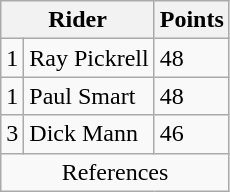<table class="wikitable  floatright">
<tr>
<th colspan=2>Rider</th>
<th>Points</th>
</tr>
<tr>
<td>1</td>
<td>Ray Pickrell</td>
<td>48</td>
</tr>
<tr>
<td>1</td>
<td>Paul Smart</td>
<td>48</td>
</tr>
<tr>
<td>3</td>
<td>Dick Mann</td>
<td>46</td>
</tr>
<tr>
<td colspan=3 align="center">References</td>
</tr>
</table>
